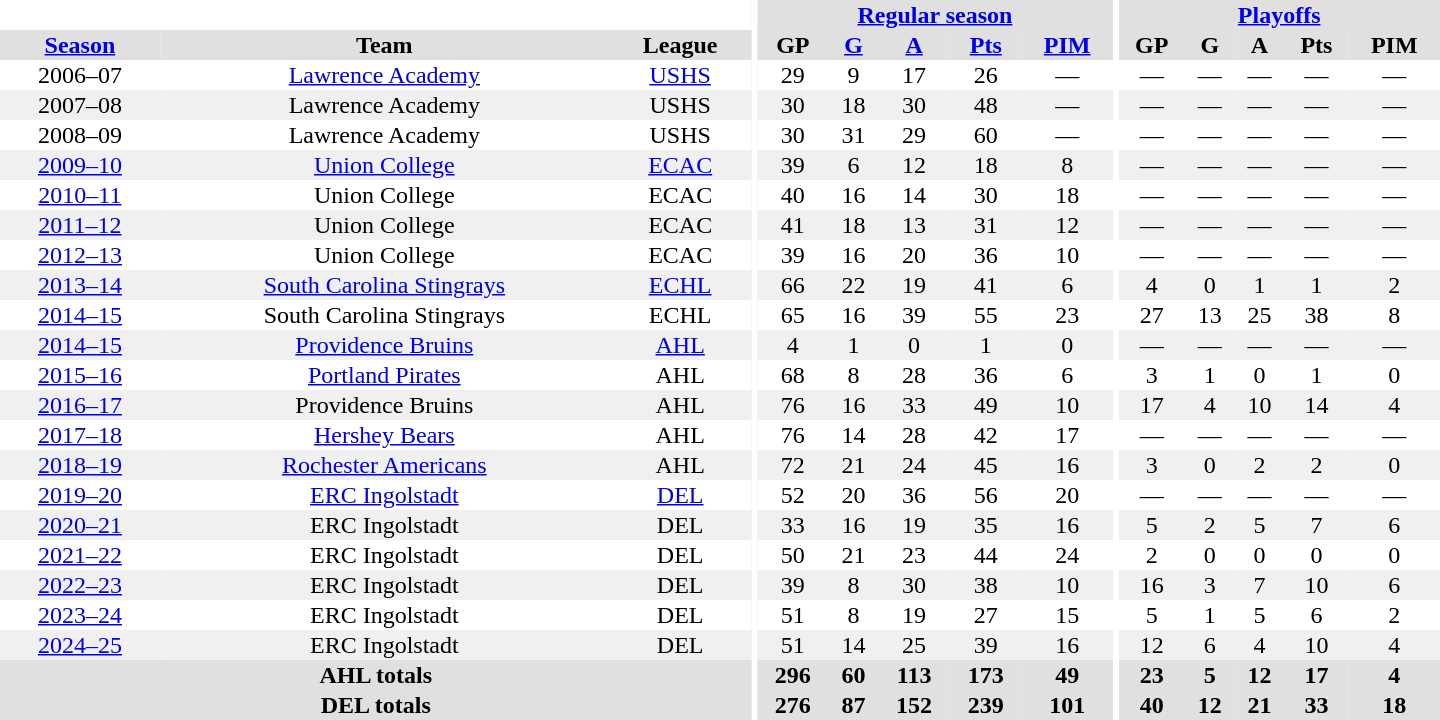<table border="0" cellpadding="1" cellspacing="0" style="text-align:center; width:60em">
<tr bgcolor="#e0e0e0">
<th colspan="3" bgcolor="#ffffff"></th>
<th rowspan="99" bgcolor="#ffffff"></th>
<th colspan="5"><a href='#'>Regular season</a></th>
<th rowspan="99" bgcolor="#ffffff"></th>
<th colspan="5"><a href='#'>Playoffs</a></th>
</tr>
<tr bgcolor="#e0e0e0">
<th><a href='#'>Season</a></th>
<th>Team</th>
<th>League</th>
<th>GP</th>
<th><a href='#'>G</a></th>
<th><a href='#'>A</a></th>
<th><a href='#'>Pts</a></th>
<th><a href='#'>PIM</a></th>
<th>GP</th>
<th>G</th>
<th>A</th>
<th>Pts</th>
<th>PIM</th>
</tr>
<tr>
<td>2006–07</td>
<td><a href='#'>Lawrence Academy</a></td>
<td><a href='#'>USHS</a></td>
<td>29</td>
<td>9</td>
<td>17</td>
<td>26</td>
<td>—</td>
<td>—</td>
<td>—</td>
<td>—</td>
<td>—</td>
<td>—</td>
</tr>
<tr bgcolor="#f0f0f0">
<td>2007–08</td>
<td>Lawrence Academy</td>
<td>USHS</td>
<td>30</td>
<td>18</td>
<td>30</td>
<td>48</td>
<td>—</td>
<td>—</td>
<td>—</td>
<td>—</td>
<td>—</td>
<td>—</td>
</tr>
<tr>
<td>2008–09</td>
<td>Lawrence Academy</td>
<td>USHS</td>
<td>30</td>
<td>31</td>
<td>29</td>
<td>60</td>
<td>—</td>
<td>—</td>
<td>—</td>
<td>—</td>
<td>—</td>
<td>—</td>
</tr>
<tr bgcolor="#f0f0f0">
<td><a href='#'>2009–10</a></td>
<td><a href='#'>Union College</a></td>
<td><a href='#'>ECAC</a></td>
<td>39</td>
<td>6</td>
<td>12</td>
<td>18</td>
<td>8</td>
<td>—</td>
<td>—</td>
<td>—</td>
<td>—</td>
<td>—</td>
</tr>
<tr>
<td><a href='#'>2010–11</a></td>
<td>Union College</td>
<td>ECAC</td>
<td>40</td>
<td>16</td>
<td>14</td>
<td>30</td>
<td>18</td>
<td>—</td>
<td>—</td>
<td>—</td>
<td>—</td>
<td>—</td>
</tr>
<tr bgcolor="#f0f0f0">
<td><a href='#'>2011–12</a></td>
<td>Union College</td>
<td>ECAC</td>
<td>41</td>
<td>18</td>
<td>13</td>
<td>31</td>
<td>12</td>
<td>—</td>
<td>—</td>
<td>—</td>
<td>—</td>
<td>—</td>
</tr>
<tr>
<td><a href='#'>2012–13</a></td>
<td>Union College</td>
<td>ECAC</td>
<td>39</td>
<td>16</td>
<td>20</td>
<td>36</td>
<td>10</td>
<td>—</td>
<td>—</td>
<td>—</td>
<td>—</td>
<td>—</td>
</tr>
<tr bgcolor="#f0f0f0">
<td><a href='#'>2013–14</a></td>
<td><a href='#'>South Carolina Stingrays</a></td>
<td><a href='#'>ECHL</a></td>
<td>66</td>
<td>22</td>
<td>19</td>
<td>41</td>
<td>6</td>
<td>4</td>
<td>0</td>
<td>1</td>
<td>1</td>
<td>2</td>
</tr>
<tr>
<td><a href='#'>2014–15</a></td>
<td>South Carolina Stingrays</td>
<td>ECHL</td>
<td>65</td>
<td>16</td>
<td>39</td>
<td>55</td>
<td>23</td>
<td>27</td>
<td>13</td>
<td>25</td>
<td>38</td>
<td>8</td>
</tr>
<tr bgcolor="#f0f0f0">
<td><a href='#'>2014–15</a></td>
<td><a href='#'>Providence Bruins</a></td>
<td><a href='#'>AHL</a></td>
<td>4</td>
<td>1</td>
<td>0</td>
<td>1</td>
<td>0</td>
<td>—</td>
<td>—</td>
<td>—</td>
<td>—</td>
<td>—</td>
</tr>
<tr>
<td><a href='#'>2015–16</a></td>
<td><a href='#'>Portland Pirates</a></td>
<td>AHL</td>
<td>68</td>
<td>8</td>
<td>28</td>
<td>36</td>
<td>6</td>
<td>3</td>
<td>1</td>
<td>0</td>
<td>1</td>
<td>0</td>
</tr>
<tr bgcolor="#f0f0f0">
<td><a href='#'>2016–17</a></td>
<td>Providence Bruins</td>
<td>AHL</td>
<td>76</td>
<td>16</td>
<td>33</td>
<td>49</td>
<td>10</td>
<td>17</td>
<td>4</td>
<td>10</td>
<td>14</td>
<td>4</td>
</tr>
<tr>
<td><a href='#'>2017–18</a></td>
<td><a href='#'>Hershey Bears</a></td>
<td>AHL</td>
<td>76</td>
<td>14</td>
<td>28</td>
<td>42</td>
<td>17</td>
<td>—</td>
<td>—</td>
<td>—</td>
<td>—</td>
<td>—</td>
</tr>
<tr bgcolor="#f0f0f0">
<td><a href='#'>2018–19</a></td>
<td><a href='#'>Rochester Americans</a></td>
<td>AHL</td>
<td>72</td>
<td>21</td>
<td>24</td>
<td>45</td>
<td>16</td>
<td>3</td>
<td>0</td>
<td>2</td>
<td>2</td>
<td>0</td>
</tr>
<tr>
<td><a href='#'>2019–20</a></td>
<td><a href='#'>ERC Ingolstadt</a></td>
<td><a href='#'>DEL</a></td>
<td>52</td>
<td>20</td>
<td>36</td>
<td>56</td>
<td>20</td>
<td>—</td>
<td>—</td>
<td>—</td>
<td>—</td>
<td>—</td>
</tr>
<tr bgcolor="#f0f0f0">
<td><a href='#'>2020–21</a></td>
<td>ERC Ingolstadt</td>
<td>DEL</td>
<td>33</td>
<td>16</td>
<td>19</td>
<td>35</td>
<td>16</td>
<td>5</td>
<td>2</td>
<td>5</td>
<td>7</td>
<td>6</td>
</tr>
<tr>
<td><a href='#'>2021–22</a></td>
<td>ERC Ingolstadt</td>
<td>DEL</td>
<td>50</td>
<td>21</td>
<td>23</td>
<td>44</td>
<td>24</td>
<td>2</td>
<td>0</td>
<td>0</td>
<td>0</td>
<td>0</td>
</tr>
<tr bgcolor="#f0f0f0">
<td><a href='#'>2022–23</a></td>
<td>ERC Ingolstadt</td>
<td>DEL</td>
<td>39</td>
<td>8</td>
<td>30</td>
<td>38</td>
<td>10</td>
<td>16</td>
<td>3</td>
<td>7</td>
<td>10</td>
<td>6</td>
</tr>
<tr>
<td><a href='#'>2023–24</a></td>
<td>ERC Ingolstadt</td>
<td>DEL</td>
<td>51</td>
<td>8</td>
<td>19</td>
<td>27</td>
<td>15</td>
<td>5</td>
<td>1</td>
<td>5</td>
<td>6</td>
<td>2</td>
</tr>
<tr bgcolor="#f0f0f0">
<td><a href='#'>2024–25</a></td>
<td>ERC Ingolstadt</td>
<td>DEL</td>
<td>51</td>
<td>14</td>
<td>25</td>
<td>39</td>
<td>16</td>
<td>12</td>
<td>6</td>
<td>4</td>
<td>10</td>
<td>4</td>
</tr>
<tr bgcolor="#e0e0e0">
<th colspan="3">AHL totals</th>
<th>296</th>
<th>60</th>
<th>113</th>
<th>173</th>
<th>49</th>
<th>23</th>
<th>5</th>
<th>12</th>
<th>17</th>
<th>4</th>
</tr>
<tr bgcolor="#e0e0e0">
<th colspan="3">DEL totals</th>
<th>276</th>
<th>87</th>
<th>152</th>
<th>239</th>
<th>101</th>
<th>40</th>
<th>12</th>
<th>21</th>
<th>33</th>
<th>18</th>
</tr>
</table>
